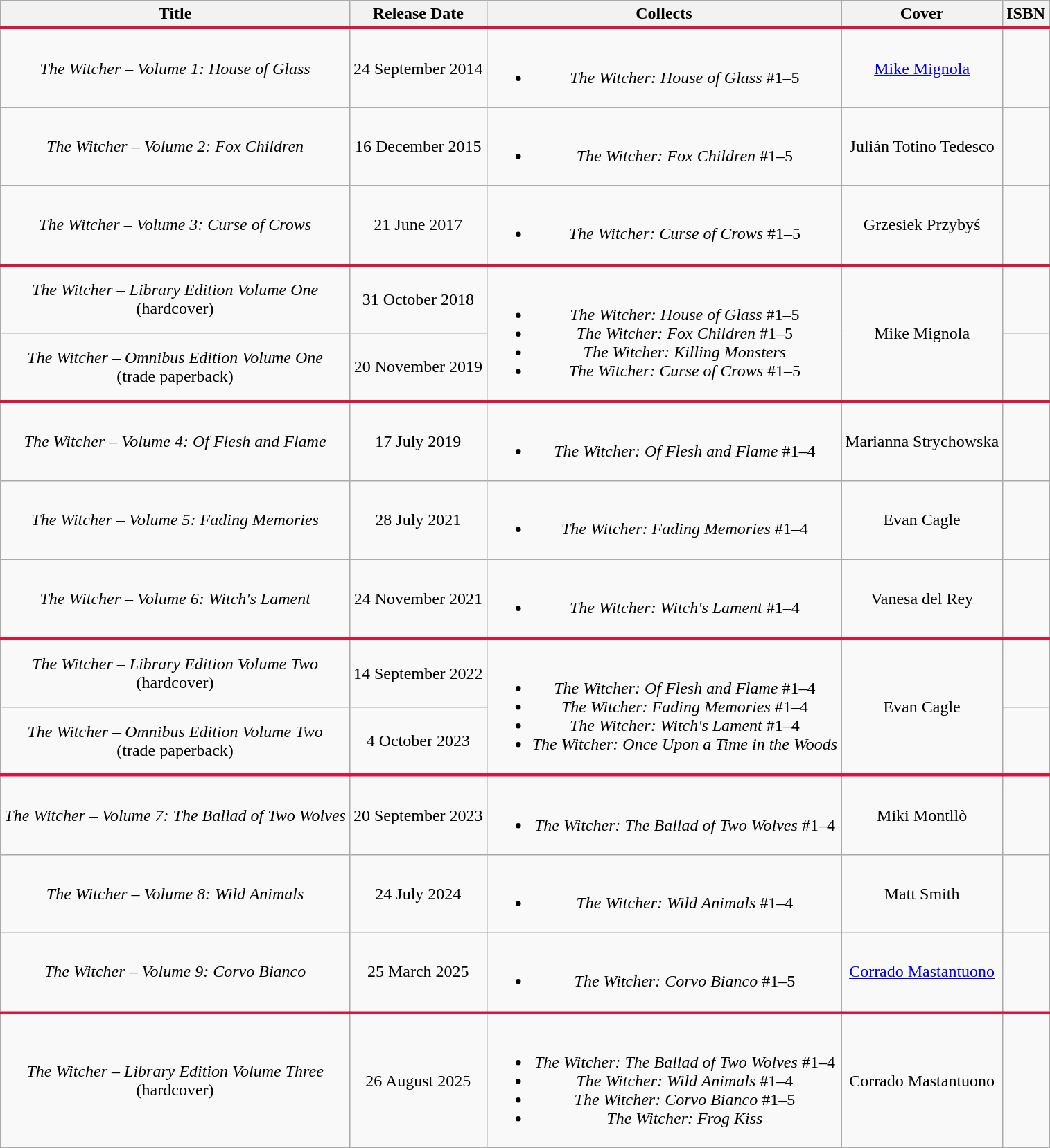<table class="wikitable" style="text-align: center">
<tr>
<th>Title</th>
<th>Release Date</th>
<th>Collects</th>
<th>Cover</th>
<th>ISBN</th>
</tr>
<tr style="border-top: 3px solid #DC143C">
<td><em>The Witcher – Volume 1: House of Glass</em></td>
<td>24 September 2014</td>
<td><br><ul><li><em>The Witcher: House of Glass</em> #1–5</li></ul></td>
<td><a href='#'>Mike Mignola</a></td>
<td></td>
</tr>
<tr>
<td><em>The Witcher – Volume 2: Fox Children</em></td>
<td>16 December 2015</td>
<td><br><ul><li><em>The Witcher: Fox Children</em> #1–5</li></ul></td>
<td>Julián Totino Tedesco</td>
<td></td>
</tr>
<tr>
<td><em>The Witcher – Volume 3: Curse of Crows</em></td>
<td>21 June 2017</td>
<td><br><ul><li><em>The Witcher: Curse of Crows</em> #1–5</li></ul></td>
<td>Grzesiek Przybyś</td>
<td></td>
</tr>
<tr style="border-top: 3px solid #DC143C">
<td><em>The Witcher – Library Edition Volume One</em><br>(hardcover)</td>
<td>31 October 2018</td>
<td rowspan=2><br><ul><li><em>The Witcher: House of Glass</em> #1–5</li><li><em>The Witcher: Fox Children</em> #1–5</li><li><em>The Witcher: Killing Monsters</em></li><li><em>The Witcher: Curse of Crows</em> #1–5</li></ul></td>
<td rowspan=2>Mike Mignola</td>
<td></td>
</tr>
<tr>
<td><em>The Witcher – Omnibus Edition Volume One</em><br>(trade paperback)</td>
<td>20 November 2019</td>
<td></td>
</tr>
<tr style="border-top: 3px solid #DC143C">
<td><em>The Witcher – Volume 4: Of Flesh and Flame</em></td>
<td>17 July 2019</td>
<td><br><ul><li><em>The Witcher: Of Flesh and Flame</em> #1–4</li></ul></td>
<td>Marianna Strychowska</td>
<td></td>
</tr>
<tr>
<td><em>The Witcher – Volume 5: Fading Memories</em></td>
<td>28 July 2021</td>
<td><br><ul><li><em>The Witcher: Fading Memories</em> #1–4</li></ul></td>
<td>Evan Cagle</td>
<td></td>
</tr>
<tr>
<td><em>The Witcher – Volume 6: Witch's Lament</em></td>
<td>24 November 2021</td>
<td><br><ul><li><em>The Witcher: Witch's Lament</em> #1–4</li></ul></td>
<td>Vanesa del Rey</td>
<td></td>
</tr>
<tr style="border-top: 3px solid #DC143C">
<td><em>The Witcher – Library Edition Volume Two</em><br>(hardcover)</td>
<td>14 September 2022</td>
<td rowspan=2><br><ul><li><em>The Witcher: Of Flesh and Flame</em> #1–4</li><li><em>The Witcher: Fading Memories</em> #1–4</li><li><em>The Witcher: Witch's Lament</em> #1–4</li><li><em>The Witcher: Once Upon a Time in the Woods</em></li></ul></td>
<td rowspan=2>Evan Cagle</td>
<td></td>
</tr>
<tr>
<td><em>The Witcher – Omnibus Edition Volume Two</em><br>(trade paperback)</td>
<td>4 October 2023</td>
<td></td>
</tr>
<tr style="border-top: 3px solid #DC143C">
<td><em>The Witcher – Volume 7: The Ballad of Two Wolves</em></td>
<td>20 September 2023</td>
<td><br><ul><li><em>The Witcher: The Ballad of Two Wolves</em> #1–4</li></ul></td>
<td>Miki Montllò</td>
<td></td>
</tr>
<tr>
<td><em>The Witcher – Volume 8: Wild Animals</em></td>
<td>24 July 2024</td>
<td><br><ul><li><em>The Witcher: Wild Animals</em> #1–4</li></ul></td>
<td>Matt Smith</td>
<td></td>
</tr>
<tr>
<td><em>The Witcher – Volume 9: Corvo Bianco</em></td>
<td>25 March 2025</td>
<td><br><ul><li><em>The Witcher: Corvo Bianco</em> #1–5</li></ul></td>
<td><a href='#'>Corrado Mastantuono</a></td>
<td></td>
</tr>
<tr style="border-top: 3px solid #DC143C">
<td><em>The Witcher – Library Edition Volume Three</em><br>(hardcover)</td>
<td>26 August 2025</td>
<td rowspan=1><br><ul><li><em>The Witcher: The Ballad of Two Wolves</em> #1–4</li><li><em>The Witcher: Wild Animals</em> #1–4</li><li><em>The Witcher: Corvo Bianco</em> #1–5</li><li><em>The Witcher: Frog Kiss</em></li></ul></td>
<td rowspan=1>Corrado Mastantuono</td>
<td></td>
</tr>
</table>
